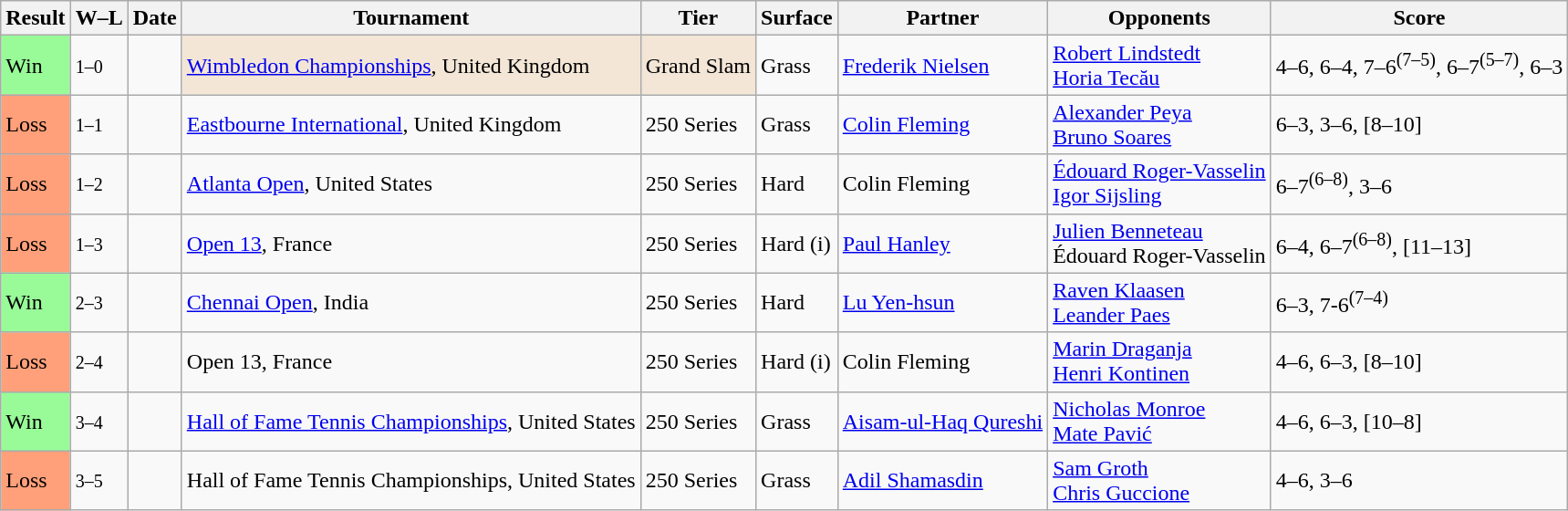<table class="sortable wikitable">
<tr>
<th>Result</th>
<th class="unsortable">W–L</th>
<th>Date</th>
<th>Tournament</th>
<th>Tier</th>
<th>Surface</th>
<th>Partner</th>
<th>Opponents</th>
<th class="unsortable">Score</th>
</tr>
<tr>
<td bgcolor=98FB98>Win</td>
<td><small>1–0</small></td>
<td><a href='#'></a></td>
<td style="background:#F3E6D7;"><a href='#'>Wimbledon Championships</a>, United Kingdom</td>
<td style="background:#F3E6D7;">Grand Slam</td>
<td>Grass</td>
<td> <a href='#'>Frederik Nielsen</a></td>
<td> <a href='#'>Robert Lindstedt</a><br> <a href='#'>Horia Tecău</a></td>
<td>4–6, 6–4, 7–6<sup>(7–5)</sup>, 6–7<sup>(5–7)</sup>, 6–3</td>
</tr>
<tr>
<td bgcolor=FFA07A>Loss</td>
<td><small>1–1</small></td>
<td><a href='#'></a></td>
<td><a href='#'>Eastbourne International</a>, United Kingdom</td>
<td>250 Series</td>
<td>Grass</td>
<td> <a href='#'>Colin Fleming</a></td>
<td> <a href='#'>Alexander Peya</a><br> <a href='#'>Bruno Soares</a></td>
<td>6–3, 3–6, [8–10]</td>
</tr>
<tr>
<td bgcolor=FFA07A>Loss</td>
<td><small>1–2</small></td>
<td><a href='#'></a></td>
<td><a href='#'>Atlanta Open</a>, United States</td>
<td>250 Series</td>
<td>Hard</td>
<td> Colin Fleming</td>
<td> <a href='#'>Édouard Roger-Vasselin</a><br> <a href='#'>Igor Sijsling</a></td>
<td>6–7<sup>(6–8)</sup>, 3–6</td>
</tr>
<tr>
<td bgcolor=FFA07A>Loss</td>
<td><small>1–3</small></td>
<td><a href='#'></a></td>
<td><a href='#'>Open 13</a>, France</td>
<td>250 Series</td>
<td>Hard (i)</td>
<td> <a href='#'>Paul Hanley</a></td>
<td> <a href='#'>Julien Benneteau</a><br> Édouard Roger-Vasselin</td>
<td>6–4, 6–7<sup>(6–8)</sup>, [11–13]</td>
</tr>
<tr>
<td bgcolor=98FB98>Win</td>
<td><small>2–3</small></td>
<td><a href='#'></a></td>
<td><a href='#'>Chennai Open</a>, India</td>
<td>250 Series</td>
<td>Hard</td>
<td> <a href='#'>Lu Yen-hsun</a></td>
<td> <a href='#'>Raven Klaasen</a><br> <a href='#'>Leander Paes</a></td>
<td>6–3, 7-6<sup>(7–4)</sup></td>
</tr>
<tr>
<td bgcolor=FFA07A>Loss</td>
<td><small>2–4</small></td>
<td><a href='#'></a></td>
<td>Open 13, France</td>
<td>250 Series</td>
<td>Hard (i)</td>
<td> Colin Fleming</td>
<td> <a href='#'>Marin Draganja</a><br> <a href='#'>Henri Kontinen</a></td>
<td>4–6, 6–3, [8–10]</td>
</tr>
<tr>
<td bgcolor=98FB98>Win</td>
<td><small>3–4</small></td>
<td><a href='#'></a></td>
<td><a href='#'>Hall of Fame Tennis Championships</a>, United States</td>
<td>250 Series</td>
<td>Grass</td>
<td> <a href='#'>Aisam-ul-Haq Qureshi</a></td>
<td> <a href='#'>Nicholas Monroe</a><br> <a href='#'>Mate Pavić</a></td>
<td>4–6, 6–3, [10–8]</td>
</tr>
<tr>
<td bgcolor=FFA07A>Loss</td>
<td><small>3–5</small></td>
<td><a href='#'></a></td>
<td>Hall of Fame Tennis Championships, United States</td>
<td>250 Series</td>
<td>Grass</td>
<td> <a href='#'>Adil Shamasdin</a></td>
<td> <a href='#'>Sam Groth</a><br> <a href='#'>Chris Guccione</a></td>
<td>4–6, 3–6</td>
</tr>
</table>
